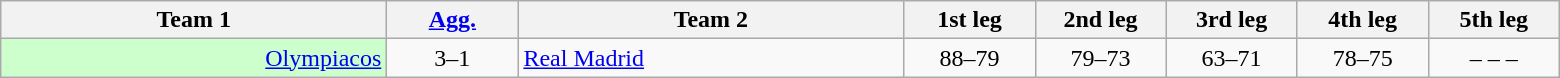<table class=wikitable style="text-align:center">
<tr>
<th width=250>Team 1</th>
<th width=80><a href='#'>Agg.</a></th>
<th width=250>Team 2</th>
<th width=80>1st leg</th>
<th width=80>2nd leg</th>
<th width=80>3rd leg</th>
<th width=80>4th leg</th>
<th width=80>5th leg</th>
</tr>
<tr>
<td style="background: #ccffcc;" align=right><a href='#'>Olympiacos</a> </td>
<td>3–1</td>
<td align=left> <a href='#'>Real Madrid</a></td>
<td>88–79</td>
<td>79–73</td>
<td>63–71</td>
<td>78–75</td>
<td>– – –</td>
</tr>
</table>
